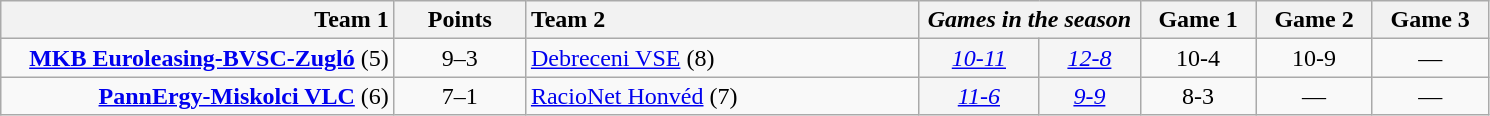<table class=wikitable style="text-align:center">
<tr>
<th style="width:255px; text-align:right;">Team 1</th>
<th style="width:80px;">Points</th>
<th style="width:255px; text-align:left;">Team 2</th>
<th colspan=2; style="width:140px;"><em>Games in the season</em></th>
<th style="width:70px;">Game 1</th>
<th style="width:70px;">Game 2</th>
<th style="width:70px;">Game 3</th>
</tr>
<tr>
<td style="text-align:right;"> <strong><a href='#'>MKB Euroleasing-BVSC-Zugló</a></strong> (5)</td>
<td>9–3</td>
<td style="text-align:left;"> <a href='#'>Debreceni VSE</a> (8)</td>
<td bgcolor=#f5f5f5><em><a href='#'>10-11</a></em></td>
<td bgcolor=#f5f5f5><em><a href='#'>12-8</a></em></td>
<td>10-4</td>
<td>10-9</td>
<td>—</td>
</tr>
<tr>
<td style="text-align:right;"> <strong><a href='#'>PannErgy-Miskolci VLC</a></strong> (6)</td>
<td>7–1</td>
<td style="text-align:left;"> <a href='#'>RacioNet Honvéd</a> (7)</td>
<td bgcolor=#f5f5f5><em><a href='#'>11-6</a></em></td>
<td bgcolor=#f5f5f5><em><a href='#'>9-9</a></em></td>
<td>8-3</td>
<td>—</td>
<td>—</td>
</tr>
</table>
